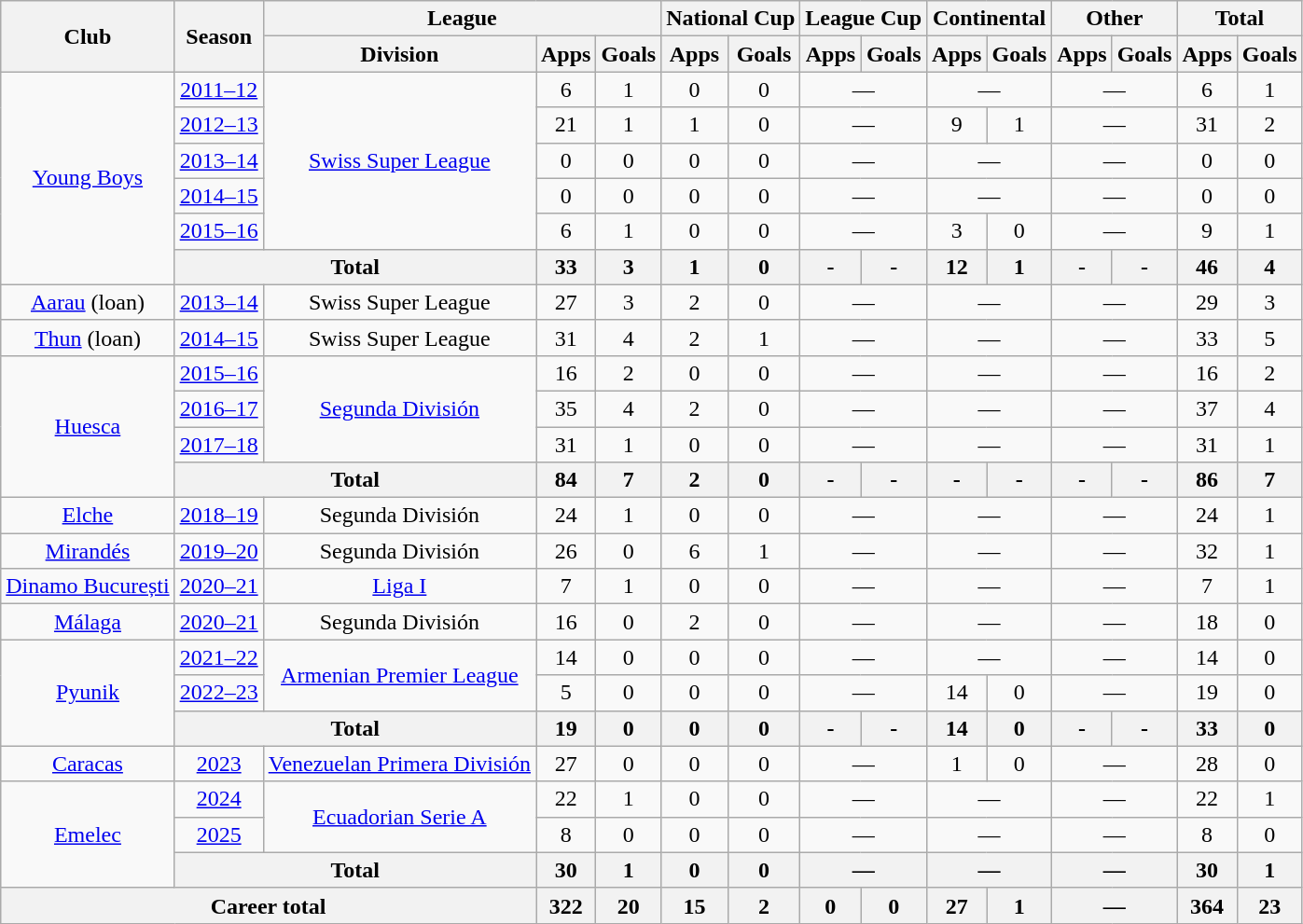<table class="wikitable" style="text-align:center">
<tr>
<th rowspan="2">Club</th>
<th rowspan="2">Season</th>
<th colspan="3">League</th>
<th colspan="2">National Cup</th>
<th colspan="2">League Cup</th>
<th colspan="2">Continental</th>
<th colspan="2">Other</th>
<th colspan="2">Total</th>
</tr>
<tr>
<th>Division</th>
<th>Apps</th>
<th>Goals</th>
<th>Apps</th>
<th>Goals</th>
<th>Apps</th>
<th>Goals</th>
<th>Apps</th>
<th>Goals</th>
<th>Apps</th>
<th>Goals</th>
<th>Apps</th>
<th>Goals</th>
</tr>
<tr>
<td rowspan="6"><a href='#'>Young Boys</a></td>
<td><a href='#'>2011–12</a></td>
<td rowspan="5"><a href='#'>Swiss Super League</a></td>
<td>6</td>
<td>1</td>
<td>0</td>
<td>0</td>
<td colspan="2">—</td>
<td colspan="2">—</td>
<td colspan="2">—</td>
<td>6</td>
<td>1</td>
</tr>
<tr>
<td><a href='#'>2012–13</a></td>
<td>21</td>
<td>1</td>
<td>1</td>
<td>0</td>
<td colspan="2">—</td>
<td>9</td>
<td>1</td>
<td colspan="2">—</td>
<td>31</td>
<td>2</td>
</tr>
<tr>
<td><a href='#'>2013–14</a></td>
<td>0</td>
<td>0</td>
<td>0</td>
<td>0</td>
<td colspan="2">—</td>
<td colspan="2">—</td>
<td colspan="2">—</td>
<td>0</td>
<td>0</td>
</tr>
<tr>
<td><a href='#'>2014–15</a></td>
<td>0</td>
<td>0</td>
<td>0</td>
<td>0</td>
<td colspan="2">—</td>
<td colspan="2">—</td>
<td colspan="2">—</td>
<td>0</td>
<td>0</td>
</tr>
<tr>
<td><a href='#'>2015–16</a></td>
<td>6</td>
<td>1</td>
<td>0</td>
<td>0</td>
<td colspan="2">—</td>
<td>3</td>
<td>0</td>
<td colspan="2">—</td>
<td>9</td>
<td>1</td>
</tr>
<tr>
<th colspan="2">Total</th>
<th>33</th>
<th>3</th>
<th>1</th>
<th>0</th>
<th>-</th>
<th>-</th>
<th>12</th>
<th>1</th>
<th>-</th>
<th>-</th>
<th>46</th>
<th>4</th>
</tr>
<tr>
<td><a href='#'>Aarau</a> (loan)</td>
<td><a href='#'>2013–14</a></td>
<td>Swiss Super League</td>
<td>27</td>
<td>3</td>
<td>2</td>
<td>0</td>
<td colspan="2">—</td>
<td colspan="2">—</td>
<td colspan="2">—</td>
<td>29</td>
<td>3</td>
</tr>
<tr>
<td><a href='#'>Thun</a> (loan)</td>
<td><a href='#'>2014–15</a></td>
<td>Swiss Super League</td>
<td>31</td>
<td>4</td>
<td>2</td>
<td>1</td>
<td colspan="2">—</td>
<td colspan="2">—</td>
<td colspan="2">—</td>
<td>33</td>
<td>5</td>
</tr>
<tr>
<td rowspan="4"><a href='#'>Huesca</a></td>
<td><a href='#'>2015–16</a></td>
<td rowspan="3"><a href='#'>Segunda División</a></td>
<td>16</td>
<td>2</td>
<td>0</td>
<td>0</td>
<td colspan="2">—</td>
<td colspan="2">—</td>
<td colspan="2">—</td>
<td>16</td>
<td>2</td>
</tr>
<tr>
<td><a href='#'>2016–17</a></td>
<td>35</td>
<td>4</td>
<td>2</td>
<td>0</td>
<td colspan="2">—</td>
<td colspan="2">—</td>
<td colspan="2">—</td>
<td>37</td>
<td>4</td>
</tr>
<tr>
<td><a href='#'>2017–18</a></td>
<td>31</td>
<td>1</td>
<td>0</td>
<td>0</td>
<td colspan="2">—</td>
<td colspan="2">—</td>
<td colspan="2">—</td>
<td>31</td>
<td>1</td>
</tr>
<tr>
<th colspan="2">Total</th>
<th>84</th>
<th>7</th>
<th>2</th>
<th>0</th>
<th>-</th>
<th>-</th>
<th>-</th>
<th>-</th>
<th>-</th>
<th>-</th>
<th>86</th>
<th>7</th>
</tr>
<tr>
<td><a href='#'>Elche</a></td>
<td><a href='#'>2018–19</a></td>
<td>Segunda División</td>
<td>24</td>
<td>1</td>
<td>0</td>
<td>0</td>
<td colspan="2">—</td>
<td colspan="2">—</td>
<td colspan="2">—</td>
<td>24</td>
<td>1</td>
</tr>
<tr>
<td><a href='#'>Mirandés</a></td>
<td><a href='#'>2019–20</a></td>
<td>Segunda División</td>
<td>26</td>
<td>0</td>
<td>6</td>
<td>1</td>
<td colspan="2">—</td>
<td colspan="2">—</td>
<td colspan="2">—</td>
<td>32</td>
<td>1</td>
</tr>
<tr>
<td><a href='#'>Dinamo București</a></td>
<td><a href='#'>2020–21</a></td>
<td><a href='#'>Liga I</a></td>
<td>7</td>
<td>1</td>
<td>0</td>
<td>0</td>
<td colspan="2">—</td>
<td colspan="2">—</td>
<td colspan="2">—</td>
<td>7</td>
<td>1</td>
</tr>
<tr>
<td><a href='#'>Málaga</a></td>
<td><a href='#'>2020–21</a></td>
<td>Segunda División</td>
<td>16</td>
<td>0</td>
<td>2</td>
<td>0</td>
<td colspan="2">—</td>
<td colspan="2">—</td>
<td colspan="2">—</td>
<td>18</td>
<td>0</td>
</tr>
<tr>
<td rowspan="3"><a href='#'>Pyunik</a></td>
<td><a href='#'>2021–22</a></td>
<td rowspan="2"><a href='#'>Armenian Premier League</a></td>
<td>14</td>
<td>0</td>
<td>0</td>
<td>0</td>
<td colspan="2">—</td>
<td colspan="2">—</td>
<td colspan="2">—</td>
<td>14</td>
<td>0</td>
</tr>
<tr>
<td><a href='#'>2022–23</a></td>
<td>5</td>
<td>0</td>
<td>0</td>
<td>0</td>
<td colspan="2">—</td>
<td>14</td>
<td>0</td>
<td colspan="2">—</td>
<td>19</td>
<td>0</td>
</tr>
<tr>
<th colspan="2">Total</th>
<th>19</th>
<th>0</th>
<th>0</th>
<th>0</th>
<th>-</th>
<th>-</th>
<th>14</th>
<th>0</th>
<th>-</th>
<th>-</th>
<th>33</th>
<th>0</th>
</tr>
<tr>
<td><a href='#'>Caracas</a></td>
<td><a href='#'>2023</a></td>
<td><a href='#'>Venezuelan Primera División</a></td>
<td>27</td>
<td>0</td>
<td>0</td>
<td>0</td>
<td colspan="2">—</td>
<td>1</td>
<td>0</td>
<td colspan="2">—</td>
<td>28</td>
<td>0</td>
</tr>
<tr>
<td rowspan="3"><a href='#'>Emelec</a></td>
<td><a href='#'>2024</a></td>
<td rowspan="2"><a href='#'>Ecuadorian Serie A</a></td>
<td>22</td>
<td>1</td>
<td>0</td>
<td>0</td>
<td colspan="2">—</td>
<td colspan="2">—</td>
<td colspan="2">—</td>
<td>22</td>
<td>1</td>
</tr>
<tr>
<td><a href='#'>2025</a></td>
<td>8</td>
<td>0</td>
<td>0</td>
<td>0</td>
<td colspan="2">—</td>
<td colspan="2">—</td>
<td colspan="2">—</td>
<td>8</td>
<td>0</td>
</tr>
<tr>
<th colspan="2">Total</th>
<th>30</th>
<th>1</th>
<th>0</th>
<th>0</th>
<th colspan="2">—</th>
<th colspan="2">—</th>
<th colspan="2">—</th>
<th>30</th>
<th>1</th>
</tr>
<tr>
<th colspan="3">Career total</th>
<th>322</th>
<th>20</th>
<th>15</th>
<th>2</th>
<th>0</th>
<th>0</th>
<th>27</th>
<th>1</th>
<th colspan="2">—</th>
<th>364</th>
<th>23</th>
</tr>
</table>
